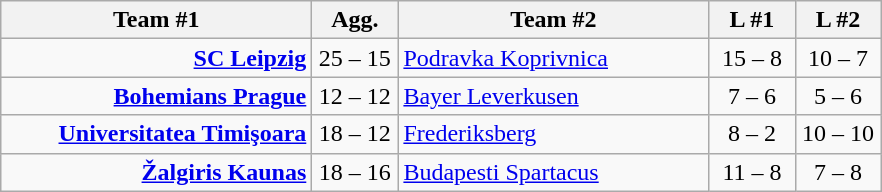<table class=wikitable style="text-align:center">
<tr>
<th width=200>Team #1</th>
<th width=50>Agg.</th>
<th width=200>Team #2</th>
<th width=50>L #1</th>
<th width=50>L #2</th>
</tr>
<tr>
<td align=right><strong><a href='#'>SC Leipzig</a></strong> </td>
<td align=center>25 – 15</td>
<td align=left> <a href='#'>Podravka Koprivnica</a></td>
<td align=center>15 – 8</td>
<td align=center>10 – 7</td>
</tr>
<tr>
<td align=right><strong><a href='#'>Bohemians Prague</a></strong> </td>
<td align=center>12 – 12</td>
<td align=left> <a href='#'>Bayer Leverkusen</a></td>
<td align=center>7 – 6</td>
<td align=center>5 – 6</td>
</tr>
<tr>
<td align=right><strong><a href='#'>Universitatea Timişoara</a></strong> </td>
<td align=center>18 – 12</td>
<td align=left> <a href='#'>Frederiksberg</a></td>
<td align=center>8 – 2</td>
<td align=center>10 – 10</td>
</tr>
<tr>
<td align=right><strong><a href='#'>Žalgiris Kaunas</a></strong> </td>
<td align=center>18 – 16</td>
<td align=left> <a href='#'>Budapesti Spartacus</a></td>
<td align=center>11 – 8</td>
<td align=center>7 – 8</td>
</tr>
</table>
